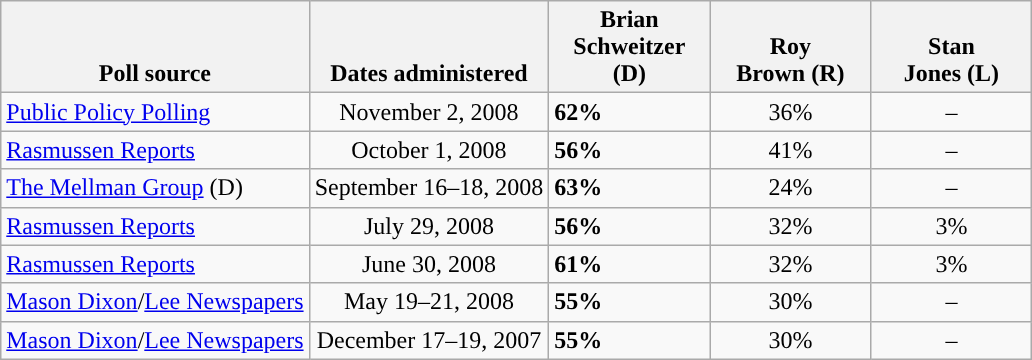<table class="wikitable">
<tr valign=bottom>
<th>Poll source</th>
<th>Dates administered</th>
<th style="width:100px;">Brian<br>Schweitzer (D)</th>
<th style="width:100px;">Roy<br>Brown (R)</th>
<th style="width:100px;">Stan<br>Jones (L)</th>
</tr>
<tr>
<td><a href='#'>Public Policy Polling</a></td>
<td align=center>November 2, 2008</td>
<td><strong>62%</strong></td>
<td align=center>36%</td>
<td align=center>–</td>
</tr>
<tr>
<td><a href='#'>Rasmussen Reports</a></td>
<td align=center>October 1, 2008</td>
<td><strong>56%</strong></td>
<td align=center>41%</td>
<td align=center>–</td>
</tr>
<tr>
<td><a href='#'>The Mellman Group</a> (D)</td>
<td align=center>September 16–18, 2008</td>
<td><strong>63%</strong></td>
<td align=center>24%</td>
<td align=center>–</td>
</tr>
<tr>
<td><a href='#'>Rasmussen Reports</a></td>
<td align=center>July 29, 2008</td>
<td><strong>56%</strong></td>
<td align=center>32%</td>
<td align=center>3%</td>
</tr>
<tr>
<td><a href='#'>Rasmussen Reports</a></td>
<td align=center>June 30, 2008</td>
<td><strong>61%</strong></td>
<td align=center>32%</td>
<td align=center>3%</td>
</tr>
<tr>
<td><a href='#'>Mason Dixon</a>/<a href='#'>Lee Newspapers</a></td>
<td align=center>May 19–21, 2008</td>
<td><strong>55%</strong></td>
<td align=center>30%</td>
<td align=center>–</td>
</tr>
<tr>
<td><a href='#'>Mason Dixon</a>/<a href='#'>Lee Newspapers</a></td>
<td align=center>December 17–19, 2007</td>
<td><strong>55%</strong></td>
<td align=center>30%</td>
<td align=center>–</td>
</tr>
</table>
